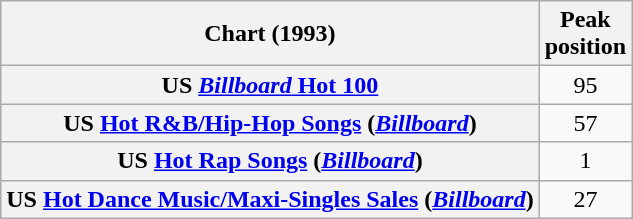<table class="wikitable sortable plainrowheaders" style="text-align:center">
<tr>
<th>Chart (1993)</th>
<th>Peak<br>position</th>
</tr>
<tr>
<th scope="row">US <a href='#'><em>Billboard</em> Hot 100</a></th>
<td>95</td>
</tr>
<tr>
<th scope="row">US <a href='#'>Hot R&B/Hip-Hop Songs</a> (<em><a href='#'>Billboard</a></em>)</th>
<td>57</td>
</tr>
<tr>
<th scope="row">US <a href='#'>Hot Rap Songs</a> (<em><a href='#'>Billboard</a></em>)</th>
<td>1</td>
</tr>
<tr>
<th scope="row">US <a href='#'>Hot Dance Music/Maxi-Singles Sales</a> (<em><a href='#'>Billboard</a></em>)</th>
<td>27</td>
</tr>
</table>
